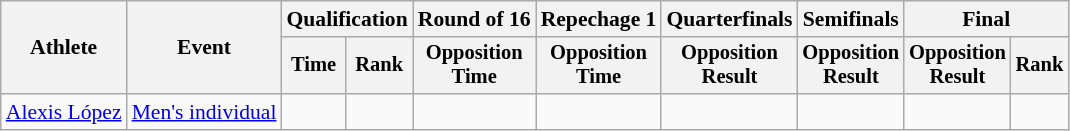<table class=wikitable style="font-size:90%;">
<tr>
<th rowspan=2>Athlete</th>
<th rowspan=2>Event</th>
<th colspan=2>Qualification</th>
<th>Round of 16</th>
<th>Repechage 1</th>
<th>Quarterfinals</th>
<th>Semifinals</th>
<th colspan=2>Final</th>
</tr>
<tr style="font-size:95%">
<th>Time</th>
<th>Rank</th>
<th>Opposition<br>Time</th>
<th>Opposition<br>Time</th>
<th>Opposition<br>Result</th>
<th>Opposition<br>Result</th>
<th>Opposition<br>Result</th>
<th>Rank</th>
</tr>
<tr align=center>
<td align=left><a href='#'>Alexis López</a></td>
<td align=left><a href='#'>Men's individual</a></td>
<td></td>
<td></td>
<td></td>
<td></td>
<td></td>
<td></td>
<td></td>
<td></td>
</tr>
</table>
